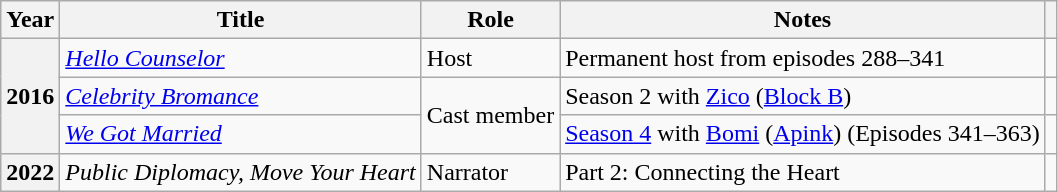<table class="wikitable plainrowheaders">
<tr>
<th scope="col">Year</th>
<th scope="col">Title</th>
<th scope="col">Role</th>
<th scope="col">Notes</th>
<th scope="col" class="unsortable"></th>
</tr>
<tr>
<th scope="row" rowspan="3">2016</th>
<td><em><a href='#'>Hello Counselor</a></em></td>
<td>Host</td>
<td>Permanent host from episodes 288–341</td>
<td style="text-align:center"></td>
</tr>
<tr>
<td><em><a href='#'>Celebrity Bromance</a></em></td>
<td rowspan="2">Cast member</td>
<td>Season 2 with <a href='#'>Zico</a> (<a href='#'>Block B</a>)</td>
<td style="text-align:center"></td>
</tr>
<tr>
<td><em><a href='#'>We Got Married</a></em></td>
<td><a href='#'>Season 4</a> with <a href='#'>Bomi</a> (<a href='#'>Apink</a>) (Episodes 341–363)</td>
<td style="text-align:center"></td>
</tr>
<tr>
<th scope="row">2022</th>
<td><em>Public Diplomacy, Move Your Heart</em></td>
<td>Narrator</td>
<td>Part 2: Connecting the Heart</td>
<td style="text-align:center"></td>
</tr>
</table>
